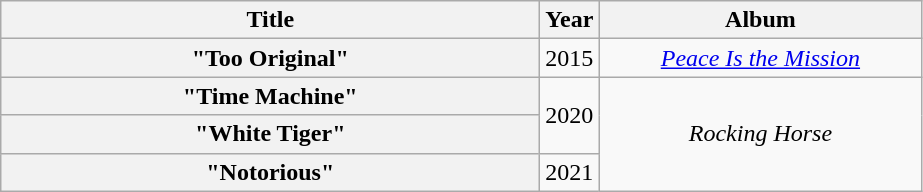<table class="wikitable plainrowheaders" style="text-align:center;">
<tr>
<th scope="col" style="width:22em;">Title</th>
<th scope="col">Year</th>
<th scope="col" style="width:13em;">Album</th>
</tr>
<tr>
<th scope="row">"Too Original"<br></th>
<td>2015</td>
<td><em><a href='#'>Peace Is the Mission</a></em></td>
</tr>
<tr>
<th scope="row">"Time Machine"</th>
<td rowspan="2">2020</td>
<td rowspan="3"><em>Rocking Horse</em></td>
</tr>
<tr>
<th scope="row">"White Tiger"</th>
</tr>
<tr>
<th scope="row">"Notorious"</th>
<td>2021</td>
</tr>
</table>
